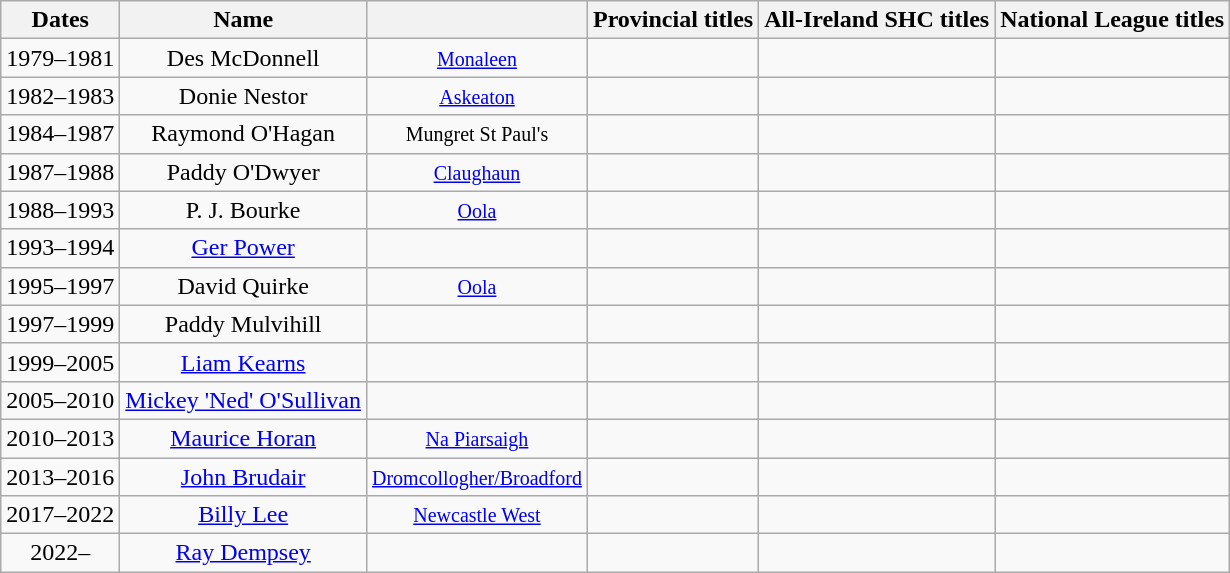<table class="wikitable sortable" style="text-align: center;">
<tr>
<th>Dates</th>
<th>Name</th>
<th></th>
<th>Provincial titles</th>
<th>All-Ireland SHC titles</th>
<th>National League titles</th>
</tr>
<tr>
<td>1979–1981</td>
<td>Des McDonnell</td>
<td><small><a href='#'>Monaleen</a></small></td>
<td></td>
<td></td>
<td></td>
</tr>
<tr>
<td>1982–1983</td>
<td>Donie Nestor</td>
<td><small><a href='#'>Askeaton</a></small></td>
<td></td>
<td></td>
<td></td>
</tr>
<tr>
<td>1984–1987</td>
<td>Raymond O'Hagan</td>
<td><small>Mungret St Paul's</small></td>
<td></td>
<td></td>
<td></td>
</tr>
<tr>
<td>1987–1988</td>
<td>Paddy O'Dwyer</td>
<td><small><a href='#'>Claughaun</a></small></td>
<td></td>
<td></td>
<td></td>
</tr>
<tr>
<td>1988–1993</td>
<td>P. J. Bourke</td>
<td><small><a href='#'>Oola</a></small></td>
<td></td>
<td></td>
<td></td>
</tr>
<tr>
<td>1993–1994</td>
<td><a href='#'>Ger Power</a></td>
<td><small></small></td>
<td></td>
<td></td>
<td></td>
</tr>
<tr>
<td>1995–1997</td>
<td>David Quirke</td>
<td><small><a href='#'>Oola</a></small></td>
<td></td>
<td></td>
<td></td>
</tr>
<tr>
<td>1997–1999</td>
<td>Paddy Mulvihill</td>
<td><small></small></td>
<td></td>
<td></td>
<td></td>
</tr>
<tr>
<td>1999–2005</td>
<td><a href='#'>Liam Kearns</a></td>
<td><small></small></td>
<td></td>
<td></td>
<td></td>
</tr>
<tr>
<td>2005–2010</td>
<td><a href='#'>Mickey 'Ned' O'Sullivan</a></td>
<td><small></small></td>
<td></td>
<td></td>
<td></td>
</tr>
<tr>
<td>2010–2013</td>
<td><a href='#'>Maurice Horan</a></td>
<td><small><a href='#'>Na Piarsaigh</a></small></td>
<td></td>
<td></td>
<td></td>
</tr>
<tr>
<td>2013–2016</td>
<td><a href='#'>John Brudair</a></td>
<td><small><a href='#'>Dromcollogher/Broadford</a></small></td>
<td></td>
<td></td>
<td></td>
</tr>
<tr>
<td>2017–2022</td>
<td><a href='#'>Billy Lee</a></td>
<td><small><a href='#'>Newcastle West</a></small></td>
<td></td>
<td></td>
<td></td>
</tr>
<tr>
<td>2022–</td>
<td><a href='#'>Ray Dempsey</a></td>
<td><small></small></td>
<td></td>
<td></td>
<td></td>
</tr>
</table>
